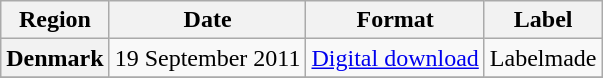<table class="wikitable plainrowheaders">
<tr>
<th scope="col">Region</th>
<th scope="col">Date</th>
<th scope="col">Format</th>
<th scope="col">Label</th>
</tr>
<tr>
<th scope="row">Denmark</th>
<td>19 September 2011</td>
<td><a href='#'>Digital download</a></td>
<td>Labelmade</td>
</tr>
<tr>
</tr>
</table>
